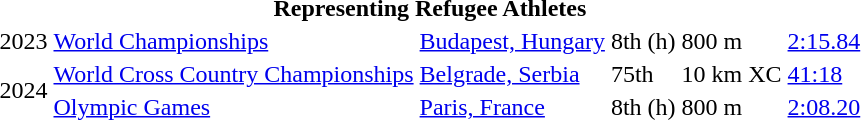<table>
<tr>
<th colspan="6">Representing Refugee Athletes</th>
</tr>
<tr>
<td>2023</td>
<td><a href='#'>World Championships</a></td>
<td><a href='#'>Budapest, Hungary</a></td>
<td>8th (h)</td>
<td>800 m</td>
<td><a href='#'>2:15.84</a></td>
</tr>
<tr>
<td rowspan=2>2024</td>
<td><a href='#'>World Cross Country Championships</a></td>
<td><a href='#'>Belgrade, Serbia</a></td>
<td>75th</td>
<td>10 km XC</td>
<td><a href='#'>41:18</a></td>
</tr>
<tr>
<td><a href='#'>Olympic Games</a></td>
<td><a href='#'>Paris, France</a></td>
<td>8th (h)</td>
<td>800 m</td>
<td><a href='#'>2:08.20</a></td>
</tr>
</table>
